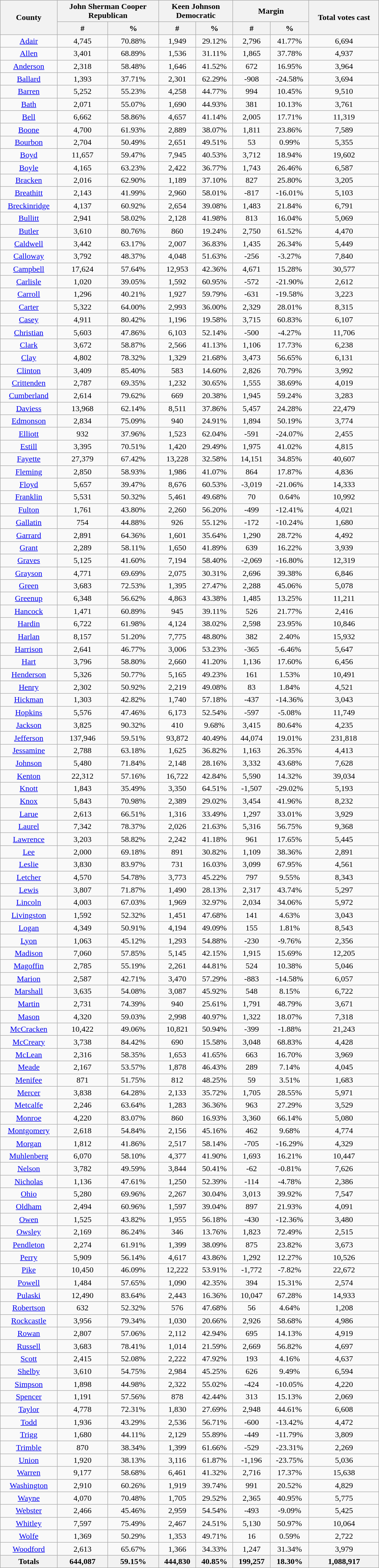<table width="60%" class="wikitable sortable" style="text-align:center">
<tr>
<th style="text-align:center;" rowspan="2">County</th>
<th style="text-align:center;" colspan="2">John Sherman Cooper<br>Republican</th>
<th style="text-align:center;" colspan="2">Keen Johnson<br>Democratic</th>
<th style="text-align:center;" colspan="2">Margin</th>
<th style="text-align:center;" rowspan="2">Total votes cast</th>
</tr>
<tr>
<th data-sort-type="number">#</th>
<th data-sort-type="number">%</th>
<th data-sort-type="number">#</th>
<th data-sort-type="number">%</th>
<th data-sort-type="number">#</th>
<th data-sort-type="number">%</th>
</tr>
<tr style="text-align:center;">
<td><a href='#'>Adair</a></td>
<td>4,745</td>
<td>70.88%</td>
<td>1,949</td>
<td>29.12%</td>
<td>2,796</td>
<td>41.77%</td>
<td>6,694</td>
</tr>
<tr style="text-align:center;">
<td><a href='#'>Allen</a></td>
<td>3,401</td>
<td>68.89%</td>
<td>1,536</td>
<td>31.11%</td>
<td>1,865</td>
<td>37.78%</td>
<td>4,937</td>
</tr>
<tr style="text-align:center;">
<td><a href='#'>Anderson</a></td>
<td>2,318</td>
<td>58.48%</td>
<td>1,646</td>
<td>41.52%</td>
<td>672</td>
<td>16.95%</td>
<td>3,964</td>
</tr>
<tr style="text-align:center;">
<td><a href='#'>Ballard</a></td>
<td>1,393</td>
<td>37.71%</td>
<td>2,301</td>
<td>62.29%</td>
<td>-908</td>
<td>-24.58%</td>
<td>3,694</td>
</tr>
<tr style="text-align:center;">
<td><a href='#'>Barren</a></td>
<td>5,252</td>
<td>55.23%</td>
<td>4,258</td>
<td>44.77%</td>
<td>994</td>
<td>10.45%</td>
<td>9,510</td>
</tr>
<tr style="text-align:center;">
<td><a href='#'>Bath</a></td>
<td>2,071</td>
<td>55.07%</td>
<td>1,690</td>
<td>44.93%</td>
<td>381</td>
<td>10.13%</td>
<td>3,761</td>
</tr>
<tr style="text-align:center;">
<td><a href='#'>Bell</a></td>
<td>6,662</td>
<td>58.86%</td>
<td>4,657</td>
<td>41.14%</td>
<td>2,005</td>
<td>17.71%</td>
<td>11,319</td>
</tr>
<tr style="text-align:center;">
<td><a href='#'>Boone</a></td>
<td>4,700</td>
<td>61.93%</td>
<td>2,889</td>
<td>38.07%</td>
<td>1,811</td>
<td>23.86%</td>
<td>7,589</td>
</tr>
<tr style="text-align:center;">
<td><a href='#'>Bourbon</a></td>
<td>2,704</td>
<td>50.49%</td>
<td>2,651</td>
<td>49.51%</td>
<td>53</td>
<td>0.99%</td>
<td>5,355</td>
</tr>
<tr style="text-align:center;">
<td><a href='#'>Boyd</a></td>
<td>11,657</td>
<td>59.47%</td>
<td>7,945</td>
<td>40.53%</td>
<td>3,712</td>
<td>18.94%</td>
<td>19,602</td>
</tr>
<tr style="text-align:center;">
<td><a href='#'>Boyle</a></td>
<td>4,165</td>
<td>63.23%</td>
<td>2,422</td>
<td>36.77%</td>
<td>1,743</td>
<td>26.46%</td>
<td>6,587</td>
</tr>
<tr style="text-align:center;">
<td><a href='#'>Bracken</a></td>
<td>2,016</td>
<td>62.90%</td>
<td>1,189</td>
<td>37.10%</td>
<td>827</td>
<td>25.80%</td>
<td>3,205</td>
</tr>
<tr style="text-align:center;">
<td><a href='#'>Breathitt</a></td>
<td>2,143</td>
<td>41.99%</td>
<td>2,960</td>
<td>58.01%</td>
<td>-817</td>
<td>-16.01%</td>
<td>5,103</td>
</tr>
<tr style="text-align:center;">
<td><a href='#'>Breckinridge</a></td>
<td>4,137</td>
<td>60.92%</td>
<td>2,654</td>
<td>39.08%</td>
<td>1,483</td>
<td>21.84%</td>
<td>6,791</td>
</tr>
<tr style="text-align:center;">
<td><a href='#'>Bullitt</a></td>
<td>2,941</td>
<td>58.02%</td>
<td>2,128</td>
<td>41.98%</td>
<td>813</td>
<td>16.04%</td>
<td>5,069</td>
</tr>
<tr style="text-align:center;">
<td><a href='#'>Butler</a></td>
<td>3,610</td>
<td>80.76%</td>
<td>860</td>
<td>19.24%</td>
<td>2,750</td>
<td>61.52%</td>
<td>4,470</td>
</tr>
<tr style="text-align:center;">
<td><a href='#'>Caldwell</a></td>
<td>3,442</td>
<td>63.17%</td>
<td>2,007</td>
<td>36.83%</td>
<td>1,435</td>
<td>26.34%</td>
<td>5,449</td>
</tr>
<tr style="text-align:center;">
<td><a href='#'>Calloway</a></td>
<td>3,792</td>
<td>48.37%</td>
<td>4,048</td>
<td>51.63%</td>
<td>-256</td>
<td>-3.27%</td>
<td>7,840</td>
</tr>
<tr style="text-align:center;">
<td><a href='#'>Campbell</a></td>
<td>17,624</td>
<td>57.64%</td>
<td>12,953</td>
<td>42.36%</td>
<td>4,671</td>
<td>15.28%</td>
<td>30,577</td>
</tr>
<tr style="text-align:center;">
<td><a href='#'>Carlisle</a></td>
<td>1,020</td>
<td>39.05%</td>
<td>1,592</td>
<td>60.95%</td>
<td>-572</td>
<td>-21.90%</td>
<td>2,612</td>
</tr>
<tr style="text-align:center;">
<td><a href='#'>Carroll</a></td>
<td>1,296</td>
<td>40.21%</td>
<td>1,927</td>
<td>59.79%</td>
<td>-631</td>
<td>-19.58%</td>
<td>3,223</td>
</tr>
<tr style="text-align:center;">
<td><a href='#'>Carter</a></td>
<td>5,322</td>
<td>64.00%</td>
<td>2,993</td>
<td>36.00%</td>
<td>2,329</td>
<td>28.01%</td>
<td>8,315</td>
</tr>
<tr style="text-align:center;">
<td><a href='#'>Casey</a></td>
<td>4,911</td>
<td>80.42%</td>
<td>1,196</td>
<td>19.58%</td>
<td>3,715</td>
<td>60.83%</td>
<td>6,107</td>
</tr>
<tr style="text-align:center;">
<td><a href='#'>Christian</a></td>
<td>5,603</td>
<td>47.86%</td>
<td>6,103</td>
<td>52.14%</td>
<td>-500</td>
<td>-4.27%</td>
<td>11,706</td>
</tr>
<tr style="text-align:center;">
<td><a href='#'>Clark</a></td>
<td>3,672</td>
<td>58.87%</td>
<td>2,566</td>
<td>41.13%</td>
<td>1,106</td>
<td>17.73%</td>
<td>6,238</td>
</tr>
<tr style="text-align:center;">
<td><a href='#'>Clay</a></td>
<td>4,802</td>
<td>78.32%</td>
<td>1,329</td>
<td>21.68%</td>
<td>3,473</td>
<td>56.65%</td>
<td>6,131</td>
</tr>
<tr style="text-align:center;">
<td><a href='#'>Clinton</a></td>
<td>3,409</td>
<td>85.40%</td>
<td>583</td>
<td>14.60%</td>
<td>2,826</td>
<td>70.79%</td>
<td>3,992</td>
</tr>
<tr style="text-align:center;">
<td><a href='#'>Crittenden</a></td>
<td>2,787</td>
<td>69.35%</td>
<td>1,232</td>
<td>30.65%</td>
<td>1,555</td>
<td>38.69%</td>
<td>4,019</td>
</tr>
<tr style="text-align:center;">
<td><a href='#'>Cumberland</a></td>
<td>2,614</td>
<td>79.62%</td>
<td>669</td>
<td>20.38%</td>
<td>1,945</td>
<td>59.24%</td>
<td>3,283</td>
</tr>
<tr style="text-align:center;">
<td><a href='#'>Daviess</a></td>
<td>13,968</td>
<td>62.14%</td>
<td>8,511</td>
<td>37.86%</td>
<td>5,457</td>
<td>24.28%</td>
<td>22,479</td>
</tr>
<tr style="text-align:center;">
<td><a href='#'>Edmonson</a></td>
<td>2,834</td>
<td>75.09%</td>
<td>940</td>
<td>24.91%</td>
<td>1,894</td>
<td>50.19%</td>
<td>3,774</td>
</tr>
<tr style="text-align:center;">
<td><a href='#'>Elliott</a></td>
<td>932</td>
<td>37.96%</td>
<td>1,523</td>
<td>62.04%</td>
<td>-591</td>
<td>-24.07%</td>
<td>2,455</td>
</tr>
<tr style="text-align:center;">
<td><a href='#'>Estill</a></td>
<td>3,395</td>
<td>70.51%</td>
<td>1,420</td>
<td>29.49%</td>
<td>1,975</td>
<td>41.02%</td>
<td>4,815</td>
</tr>
<tr style="text-align:center;">
<td><a href='#'>Fayette</a></td>
<td>27,379</td>
<td>67.42%</td>
<td>13,228</td>
<td>32.58%</td>
<td>14,151</td>
<td>34.85%</td>
<td>40,607</td>
</tr>
<tr style="text-align:center;">
<td><a href='#'>Fleming</a></td>
<td>2,850</td>
<td>58.93%</td>
<td>1,986</td>
<td>41.07%</td>
<td>864</td>
<td>17.87%</td>
<td>4,836</td>
</tr>
<tr style="text-align:center;">
<td><a href='#'>Floyd</a></td>
<td>5,657</td>
<td>39.47%</td>
<td>8,676</td>
<td>60.53%</td>
<td>-3,019</td>
<td>-21.06%</td>
<td>14,333</td>
</tr>
<tr style="text-align:center;">
<td><a href='#'>Franklin</a></td>
<td>5,531</td>
<td>50.32%</td>
<td>5,461</td>
<td>49.68%</td>
<td>70</td>
<td>0.64%</td>
<td>10,992</td>
</tr>
<tr style="text-align:center;">
<td><a href='#'>Fulton</a></td>
<td>1,761</td>
<td>43.80%</td>
<td>2,260</td>
<td>56.20%</td>
<td>-499</td>
<td>-12.41%</td>
<td>4,021</td>
</tr>
<tr style="text-align:center;">
<td><a href='#'>Gallatin</a></td>
<td>754</td>
<td>44.88%</td>
<td>926</td>
<td>55.12%</td>
<td>-172</td>
<td>-10.24%</td>
<td>1,680</td>
</tr>
<tr style="text-align:center;">
<td><a href='#'>Garrard</a></td>
<td>2,891</td>
<td>64.36%</td>
<td>1,601</td>
<td>35.64%</td>
<td>1,290</td>
<td>28.72%</td>
<td>4,492</td>
</tr>
<tr style="text-align:center;">
<td><a href='#'>Grant</a></td>
<td>2,289</td>
<td>58.11%</td>
<td>1,650</td>
<td>41.89%</td>
<td>639</td>
<td>16.22%</td>
<td>3,939</td>
</tr>
<tr style="text-align:center;">
<td><a href='#'>Graves</a></td>
<td>5,125</td>
<td>41.60%</td>
<td>7,194</td>
<td>58.40%</td>
<td>-2,069</td>
<td>-16.80%</td>
<td>12,319</td>
</tr>
<tr style="text-align:center;">
<td><a href='#'>Grayson</a></td>
<td>4,771</td>
<td>69.69%</td>
<td>2,075</td>
<td>30.31%</td>
<td>2,696</td>
<td>39.38%</td>
<td>6,846</td>
</tr>
<tr style="text-align:center;">
<td><a href='#'>Green</a></td>
<td>3,683</td>
<td>72.53%</td>
<td>1,395</td>
<td>27.47%</td>
<td>2,288</td>
<td>45.06%</td>
<td>5,078</td>
</tr>
<tr style="text-align:center;">
<td><a href='#'>Greenup</a></td>
<td>6,348</td>
<td>56.62%</td>
<td>4,863</td>
<td>43.38%</td>
<td>1,485</td>
<td>13.25%</td>
<td>11,211</td>
</tr>
<tr style="text-align:center;">
<td><a href='#'>Hancock</a></td>
<td>1,471</td>
<td>60.89%</td>
<td>945</td>
<td>39.11%</td>
<td>526</td>
<td>21.77%</td>
<td>2,416</td>
</tr>
<tr style="text-align:center;">
<td><a href='#'>Hardin</a></td>
<td>6,722</td>
<td>61.98%</td>
<td>4,124</td>
<td>38.02%</td>
<td>2,598</td>
<td>23.95%</td>
<td>10,846</td>
</tr>
<tr style="text-align:center;">
<td><a href='#'>Harlan</a></td>
<td>8,157</td>
<td>51.20%</td>
<td>7,775</td>
<td>48.80%</td>
<td>382</td>
<td>2.40%</td>
<td>15,932</td>
</tr>
<tr style="text-align:center;">
<td><a href='#'>Harrison</a></td>
<td>2,641</td>
<td>46.77%</td>
<td>3,006</td>
<td>53.23%</td>
<td>-365</td>
<td>-6.46%</td>
<td>5,647</td>
</tr>
<tr style="text-align:center;">
<td><a href='#'>Hart</a></td>
<td>3,796</td>
<td>58.80%</td>
<td>2,660</td>
<td>41.20%</td>
<td>1,136</td>
<td>17.60%</td>
<td>6,456</td>
</tr>
<tr style="text-align:center;">
<td><a href='#'>Henderson</a></td>
<td>5,326</td>
<td>50.77%</td>
<td>5,165</td>
<td>49.23%</td>
<td>161</td>
<td>1.53%</td>
<td>10,491</td>
</tr>
<tr style="text-align:center;">
<td><a href='#'>Henry</a></td>
<td>2,302</td>
<td>50.92%</td>
<td>2,219</td>
<td>49.08%</td>
<td>83</td>
<td>1.84%</td>
<td>4,521</td>
</tr>
<tr style="text-align:center;">
<td><a href='#'>Hickman</a></td>
<td>1,303</td>
<td>42.82%</td>
<td>1,740</td>
<td>57.18%</td>
<td>-437</td>
<td>-14.36%</td>
<td>3,043</td>
</tr>
<tr style="text-align:center;">
<td><a href='#'>Hopkins</a></td>
<td>5,576</td>
<td>47.46%</td>
<td>6,173</td>
<td>52.54%</td>
<td>-597</td>
<td>-5.08%</td>
<td>11,749</td>
</tr>
<tr style="text-align:center;">
<td><a href='#'>Jackson</a></td>
<td>3,825</td>
<td>90.32%</td>
<td>410</td>
<td>9.68%</td>
<td>3,415</td>
<td>80.64%</td>
<td>4,235</td>
</tr>
<tr style="text-align:center;">
<td><a href='#'>Jefferson</a></td>
<td>137,946</td>
<td>59.51%</td>
<td>93,872</td>
<td>40.49%</td>
<td>44,074</td>
<td>19.01%</td>
<td>231,818</td>
</tr>
<tr style="text-align:center;">
<td><a href='#'>Jessamine</a></td>
<td>2,788</td>
<td>63.18%</td>
<td>1,625</td>
<td>36.82%</td>
<td>1,163</td>
<td>26.35%</td>
<td>4,413</td>
</tr>
<tr style="text-align:center;">
<td><a href='#'>Johnson</a></td>
<td>5,480</td>
<td>71.84%</td>
<td>2,148</td>
<td>28.16%</td>
<td>3,332</td>
<td>43.68%</td>
<td>7,628</td>
</tr>
<tr style="text-align:center;">
<td><a href='#'>Kenton</a></td>
<td>22,312</td>
<td>57.16%</td>
<td>16,722</td>
<td>42.84%</td>
<td>5,590</td>
<td>14.32%</td>
<td>39,034</td>
</tr>
<tr style="text-align:center;">
<td><a href='#'>Knott</a></td>
<td>1,843</td>
<td>35.49%</td>
<td>3,350</td>
<td>64.51%</td>
<td>-1,507</td>
<td>-29.02%</td>
<td>5,193</td>
</tr>
<tr style="text-align:center;">
<td><a href='#'>Knox</a></td>
<td>5,843</td>
<td>70.98%</td>
<td>2,389</td>
<td>29.02%</td>
<td>3,454</td>
<td>41.96%</td>
<td>8,232</td>
</tr>
<tr style="text-align:center;">
<td><a href='#'>Larue</a></td>
<td>2,613</td>
<td>66.51%</td>
<td>1,316</td>
<td>33.49%</td>
<td>1,297</td>
<td>33.01%</td>
<td>3,929</td>
</tr>
<tr style="text-align:center;">
<td><a href='#'>Laurel</a></td>
<td>7,342</td>
<td>78.37%</td>
<td>2,026</td>
<td>21.63%</td>
<td>5,316</td>
<td>56.75%</td>
<td>9,368</td>
</tr>
<tr style="text-align:center;">
<td><a href='#'>Lawrence</a></td>
<td>3,203</td>
<td>58.82%</td>
<td>2,242</td>
<td>41.18%</td>
<td>961</td>
<td>17.65%</td>
<td>5,445</td>
</tr>
<tr style="text-align:center;">
<td><a href='#'>Lee</a></td>
<td>2,000</td>
<td>69.18%</td>
<td>891</td>
<td>30.82%</td>
<td>1,109</td>
<td>38.36%</td>
<td>2,891</td>
</tr>
<tr style="text-align:center;">
<td><a href='#'>Leslie</a></td>
<td>3,830</td>
<td>83.97%</td>
<td>731</td>
<td>16.03%</td>
<td>3,099</td>
<td>67.95%</td>
<td>4,561</td>
</tr>
<tr style="text-align:center;">
<td><a href='#'>Letcher</a></td>
<td>4,570</td>
<td>54.78%</td>
<td>3,773</td>
<td>45.22%</td>
<td>797</td>
<td>9.55%</td>
<td>8,343</td>
</tr>
<tr style="text-align:center;">
<td><a href='#'>Lewis</a></td>
<td>3,807</td>
<td>71.87%</td>
<td>1,490</td>
<td>28.13%</td>
<td>2,317</td>
<td>43.74%</td>
<td>5,297</td>
</tr>
<tr style="text-align:center;">
<td><a href='#'>Lincoln</a></td>
<td>4,003</td>
<td>67.03%</td>
<td>1,969</td>
<td>32.97%</td>
<td>2,034</td>
<td>34.06%</td>
<td>5,972</td>
</tr>
<tr style="text-align:center;">
<td><a href='#'>Livingston</a></td>
<td>1,592</td>
<td>52.32%</td>
<td>1,451</td>
<td>47.68%</td>
<td>141</td>
<td>4.63%</td>
<td>3,043</td>
</tr>
<tr style="text-align:center;">
<td><a href='#'>Logan</a></td>
<td>4,349</td>
<td>50.91%</td>
<td>4,194</td>
<td>49.09%</td>
<td>155</td>
<td>1.81%</td>
<td>8,543</td>
</tr>
<tr style="text-align:center;">
<td><a href='#'>Lyon</a></td>
<td>1,063</td>
<td>45.12%</td>
<td>1,293</td>
<td>54.88%</td>
<td>-230</td>
<td>-9.76%</td>
<td>2,356</td>
</tr>
<tr style="text-align:center;">
<td><a href='#'>Madison</a></td>
<td>7,060</td>
<td>57.85%</td>
<td>5,145</td>
<td>42.15%</td>
<td>1,915</td>
<td>15.69%</td>
<td>12,205</td>
</tr>
<tr style="text-align:center;">
<td><a href='#'>Magoffin</a></td>
<td>2,785</td>
<td>55.19%</td>
<td>2,261</td>
<td>44.81%</td>
<td>524</td>
<td>10.38%</td>
<td>5,046</td>
</tr>
<tr style="text-align:center;">
<td><a href='#'>Marion</a></td>
<td>2,587</td>
<td>42.71%</td>
<td>3,470</td>
<td>57.29%</td>
<td>-883</td>
<td>-14.58%</td>
<td>6,057</td>
</tr>
<tr style="text-align:center;">
<td><a href='#'>Marshall</a></td>
<td>3,635</td>
<td>54.08%</td>
<td>3,087</td>
<td>45.92%</td>
<td>548</td>
<td>8.15%</td>
<td>6,722</td>
</tr>
<tr style="text-align:center;">
<td><a href='#'>Martin</a></td>
<td>2,731</td>
<td>74.39%</td>
<td>940</td>
<td>25.61%</td>
<td>1,791</td>
<td>48.79%</td>
<td>3,671</td>
</tr>
<tr style="text-align:center;">
<td><a href='#'>Mason</a></td>
<td>4,320</td>
<td>59.03%</td>
<td>2,998</td>
<td>40.97%</td>
<td>1,322</td>
<td>18.07%</td>
<td>7,318</td>
</tr>
<tr style="text-align:center;">
<td><a href='#'>McCracken</a></td>
<td>10,422</td>
<td>49.06%</td>
<td>10,821</td>
<td>50.94%</td>
<td>-399</td>
<td>-1.88%</td>
<td>21,243</td>
</tr>
<tr style="text-align:center;">
<td><a href='#'>McCreary</a></td>
<td>3,738</td>
<td>84.42%</td>
<td>690</td>
<td>15.58%</td>
<td>3,048</td>
<td>68.83%</td>
<td>4,428</td>
</tr>
<tr style="text-align:center;">
<td><a href='#'>McLean</a></td>
<td>2,316</td>
<td>58.35%</td>
<td>1,653</td>
<td>41.65%</td>
<td>663</td>
<td>16.70%</td>
<td>3,969</td>
</tr>
<tr style="text-align:center;">
<td><a href='#'>Meade</a></td>
<td>2,167</td>
<td>53.57%</td>
<td>1,878</td>
<td>46.43%</td>
<td>289</td>
<td>7.14%</td>
<td>4,045</td>
</tr>
<tr style="text-align:center;">
<td><a href='#'>Menifee</a></td>
<td>871</td>
<td>51.75%</td>
<td>812</td>
<td>48.25%</td>
<td>59</td>
<td>3.51%</td>
<td>1,683</td>
</tr>
<tr style="text-align:center;">
<td><a href='#'>Mercer</a></td>
<td>3,838</td>
<td>64.28%</td>
<td>2,133</td>
<td>35.72%</td>
<td>1,705</td>
<td>28.55%</td>
<td>5,971</td>
</tr>
<tr style="text-align:center;">
<td><a href='#'>Metcalfe</a></td>
<td>2,246</td>
<td>63.64%</td>
<td>1,283</td>
<td>36.36%</td>
<td>963</td>
<td>27.29%</td>
<td>3,529</td>
</tr>
<tr style="text-align:center;">
<td><a href='#'>Monroe</a></td>
<td>4,220</td>
<td>83.07%</td>
<td>860</td>
<td>16.93%</td>
<td>3,360</td>
<td>66.14%</td>
<td>5,080</td>
</tr>
<tr style="text-align:center;">
<td><a href='#'>Montgomery</a></td>
<td>2,618</td>
<td>54.84%</td>
<td>2,156</td>
<td>45.16%</td>
<td>462</td>
<td>9.68%</td>
<td>4,774</td>
</tr>
<tr style="text-align:center;">
<td><a href='#'>Morgan</a></td>
<td>1,812</td>
<td>41.86%</td>
<td>2,517</td>
<td>58.14%</td>
<td>-705</td>
<td>-16.29%</td>
<td>4,329</td>
</tr>
<tr style="text-align:center;">
<td><a href='#'>Muhlenberg</a></td>
<td>6,070</td>
<td>58.10%</td>
<td>4,377</td>
<td>41.90%</td>
<td>1,693</td>
<td>16.21%</td>
<td>10,447</td>
</tr>
<tr style="text-align:center;">
<td><a href='#'>Nelson</a></td>
<td>3,782</td>
<td>49.59%</td>
<td>3,844</td>
<td>50.41%</td>
<td>-62</td>
<td>-0.81%</td>
<td>7,626</td>
</tr>
<tr style="text-align:center;">
<td><a href='#'>Nicholas</a></td>
<td>1,136</td>
<td>47.61%</td>
<td>1,250</td>
<td>52.39%</td>
<td>-114</td>
<td>-4.78%</td>
<td>2,386</td>
</tr>
<tr style="text-align:center;">
<td><a href='#'>Ohio</a></td>
<td>5,280</td>
<td>69.96%</td>
<td>2,267</td>
<td>30.04%</td>
<td>3,013</td>
<td>39.92%</td>
<td>7,547</td>
</tr>
<tr style="text-align:center;">
<td><a href='#'>Oldham</a></td>
<td>2,494</td>
<td>60.96%</td>
<td>1,597</td>
<td>39.04%</td>
<td>897</td>
<td>21.93%</td>
<td>4,091</td>
</tr>
<tr style="text-align:center;">
<td><a href='#'>Owen</a></td>
<td>1,525</td>
<td>43.82%</td>
<td>1,955</td>
<td>56.18%</td>
<td>-430</td>
<td>-12.36%</td>
<td>3,480</td>
</tr>
<tr style="text-align:center;">
<td><a href='#'>Owsley</a></td>
<td>2,169</td>
<td>86.24%</td>
<td>346</td>
<td>13.76%</td>
<td>1,823</td>
<td>72.49%</td>
<td>2,515</td>
</tr>
<tr style="text-align:center;">
<td><a href='#'>Pendleton</a></td>
<td>2,274</td>
<td>61.91%</td>
<td>1,399</td>
<td>38.09%</td>
<td>875</td>
<td>23.82%</td>
<td>3,673</td>
</tr>
<tr style="text-align:center;">
<td><a href='#'>Perry</a></td>
<td>5,909</td>
<td>56.14%</td>
<td>4,617</td>
<td>43.86%</td>
<td>1,292</td>
<td>12.27%</td>
<td>10,526</td>
</tr>
<tr style="text-align:center;">
<td><a href='#'>Pike</a></td>
<td>10,450</td>
<td>46.09%</td>
<td>12,222</td>
<td>53.91%</td>
<td>-1,772</td>
<td>-7.82%</td>
<td>22,672</td>
</tr>
<tr style="text-align:center;">
<td><a href='#'>Powell</a></td>
<td>1,484</td>
<td>57.65%</td>
<td>1,090</td>
<td>42.35%</td>
<td>394</td>
<td>15.31%</td>
<td>2,574</td>
</tr>
<tr style="text-align:center;">
<td><a href='#'>Pulaski</a></td>
<td>12,490</td>
<td>83.64%</td>
<td>2,443</td>
<td>16.36%</td>
<td>10,047</td>
<td>67.28%</td>
<td>14,933</td>
</tr>
<tr style="text-align:center;">
<td><a href='#'>Robertson</a></td>
<td>632</td>
<td>52.32%</td>
<td>576</td>
<td>47.68%</td>
<td>56</td>
<td>4.64%</td>
<td>1,208</td>
</tr>
<tr style="text-align:center;">
<td><a href='#'>Rockcastle</a></td>
<td>3,956</td>
<td>79.34%</td>
<td>1,030</td>
<td>20.66%</td>
<td>2,926</td>
<td>58.68%</td>
<td>4,986</td>
</tr>
<tr style="text-align:center;">
<td><a href='#'>Rowan</a></td>
<td>2,807</td>
<td>57.06%</td>
<td>2,112</td>
<td>42.94%</td>
<td>695</td>
<td>14.13%</td>
<td>4,919</td>
</tr>
<tr style="text-align:center;">
<td><a href='#'>Russell</a></td>
<td>3,683</td>
<td>78.41%</td>
<td>1,014</td>
<td>21.59%</td>
<td>2,669</td>
<td>56.82%</td>
<td>4,697</td>
</tr>
<tr style="text-align:center;">
<td><a href='#'>Scott</a></td>
<td>2,415</td>
<td>52.08%</td>
<td>2,222</td>
<td>47.92%</td>
<td>193</td>
<td>4.16%</td>
<td>4,637</td>
</tr>
<tr style="text-align:center;">
<td><a href='#'>Shelby</a></td>
<td>3,610</td>
<td>54.75%</td>
<td>2,984</td>
<td>45.25%</td>
<td>626</td>
<td>9.49%</td>
<td>6,594</td>
</tr>
<tr style="text-align:center;">
<td><a href='#'>Simpson</a></td>
<td>1,898</td>
<td>44.98%</td>
<td>2,322</td>
<td>55.02%</td>
<td>-424</td>
<td>-10.05%</td>
<td>4,220</td>
</tr>
<tr style="text-align:center;">
<td><a href='#'>Spencer</a></td>
<td>1,191</td>
<td>57.56%</td>
<td>878</td>
<td>42.44%</td>
<td>313</td>
<td>15.13%</td>
<td>2,069</td>
</tr>
<tr style="text-align:center;">
<td><a href='#'>Taylor</a></td>
<td>4,778</td>
<td>72.31%</td>
<td>1,830</td>
<td>27.69%</td>
<td>2,948</td>
<td>44.61%</td>
<td>6,608</td>
</tr>
<tr style="text-align:center;">
<td><a href='#'>Todd</a></td>
<td>1,936</td>
<td>43.29%</td>
<td>2,536</td>
<td>56.71%</td>
<td>-600</td>
<td>-13.42%</td>
<td>4,472</td>
</tr>
<tr style="text-align:center;">
<td><a href='#'>Trigg</a></td>
<td>1,680</td>
<td>44.11%</td>
<td>2,129</td>
<td>55.89%</td>
<td>-449</td>
<td>-11.79%</td>
<td>3,809</td>
</tr>
<tr style="text-align:center;">
<td><a href='#'>Trimble</a></td>
<td>870</td>
<td>38.34%</td>
<td>1,399</td>
<td>61.66%</td>
<td>-529</td>
<td>-23.31%</td>
<td>2,269</td>
</tr>
<tr style="text-align:center;">
<td><a href='#'>Union</a></td>
<td>1,920</td>
<td>38.13%</td>
<td>3,116</td>
<td>61.87%</td>
<td>-1,196</td>
<td>-23.75%</td>
<td>5,036</td>
</tr>
<tr style="text-align:center;">
<td><a href='#'>Warren</a></td>
<td>9,177</td>
<td>58.68%</td>
<td>6,461</td>
<td>41.32%</td>
<td>2,716</td>
<td>17.37%</td>
<td>15,638</td>
</tr>
<tr style="text-align:center;">
<td><a href='#'>Washington</a></td>
<td>2,910</td>
<td>60.26%</td>
<td>1,919</td>
<td>39.74%</td>
<td>991</td>
<td>20.52%</td>
<td>4,829</td>
</tr>
<tr style="text-align:center;">
<td><a href='#'>Wayne</a></td>
<td>4,070</td>
<td>70.48%</td>
<td>1,705</td>
<td>29.52%</td>
<td>2,365</td>
<td>40.95%</td>
<td>5,775</td>
</tr>
<tr style="text-align:center;">
<td><a href='#'>Webster</a></td>
<td>2,466</td>
<td>45.46%</td>
<td>2,959</td>
<td>54.54%</td>
<td>-493</td>
<td>-9.09%</td>
<td>5,425</td>
</tr>
<tr style="text-align:center;">
<td><a href='#'>Whitley</a></td>
<td>7,597</td>
<td>75.49%</td>
<td>2,467</td>
<td>24.51%</td>
<td>5,130</td>
<td>50.97%</td>
<td>10,064</td>
</tr>
<tr style="text-align:center;">
<td><a href='#'>Wolfe</a></td>
<td>1,369</td>
<td>50.29%</td>
<td>1,353</td>
<td>49.71%</td>
<td>16</td>
<td>0.59%</td>
<td>2,722</td>
</tr>
<tr style="text-align:center;">
<td><a href='#'>Woodford</a></td>
<td>2,613</td>
<td>65.67%</td>
<td>1,366</td>
<td>34.33%</td>
<td>1,247</td>
<td>31.34%</td>
<td>3,979</td>
</tr>
<tr style="text-align:center;">
<th>Totals</th>
<th>644,087</th>
<th>59.15%</th>
<th>444,830</th>
<th>40.85%</th>
<th>199,257</th>
<th>18.30%</th>
<th>1,088,917</th>
</tr>
</table>
